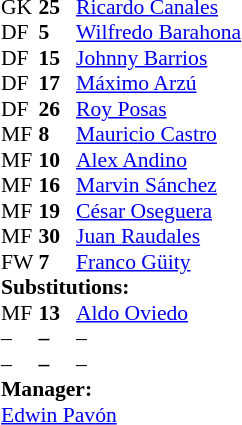<table style = "font-size: 90%" cellspacing = "0" cellpadding = "0">
<tr>
<td colspan = 4></td>
</tr>
<tr>
<th style="width:25px;"></th>
<th style="width:25px;"></th>
</tr>
<tr>
<td>GK</td>
<td><strong>25</strong></td>
<td> <a href='#'>Ricardo Canales</a></td>
</tr>
<tr>
<td>DF</td>
<td><strong>5</strong></td>
<td> <a href='#'>Wilfredo Barahona</a></td>
</tr>
<tr>
<td>DF</td>
<td><strong>15</strong></td>
<td> <a href='#'>Johnny Barrios</a></td>
</tr>
<tr>
<td>DF</td>
<td><strong>17</strong></td>
<td> <a href='#'>Máximo Arzú</a></td>
</tr>
<tr>
<td>DF</td>
<td><strong>26</strong></td>
<td> <a href='#'>Roy Posas</a></td>
<td></td>
<td></td>
</tr>
<tr>
<td>MF</td>
<td><strong>8</strong></td>
<td> <a href='#'>Mauricio Castro</a></td>
<td></td>
<td></td>
</tr>
<tr>
<td>MF</td>
<td><strong>10</strong></td>
<td> <a href='#'>Alex Andino</a></td>
</tr>
<tr>
<td>MF</td>
<td><strong>16</strong></td>
<td> <a href='#'>Marvin Sánchez</a></td>
</tr>
<tr>
<td>MF</td>
<td><strong>19</strong></td>
<td> <a href='#'>César Oseguera</a></td>
</tr>
<tr>
<td>MF</td>
<td><strong>30</strong></td>
<td> <a href='#'>Juan Raudales</a></td>
</tr>
<tr>
<td>FW</td>
<td><strong>7</strong></td>
<td> <a href='#'>Franco Güity</a></td>
</tr>
<tr>
<td colspan = 3><strong>Substitutions:</strong></td>
</tr>
<tr>
<td>MF</td>
<td><strong>13</strong></td>
<td> <a href='#'>Aldo Oviedo</a></td>
<td></td>
<td></td>
</tr>
<tr>
<td>–</td>
<td><strong>–</strong></td>
<td> –</td>
</tr>
<tr>
<td>–</td>
<td><strong>–</strong></td>
<td> –</td>
</tr>
<tr>
<td colspan = 3><strong>Manager:</strong></td>
</tr>
<tr>
<td colspan = 3> <a href='#'>Edwin Pavón</a></td>
</tr>
</table>
